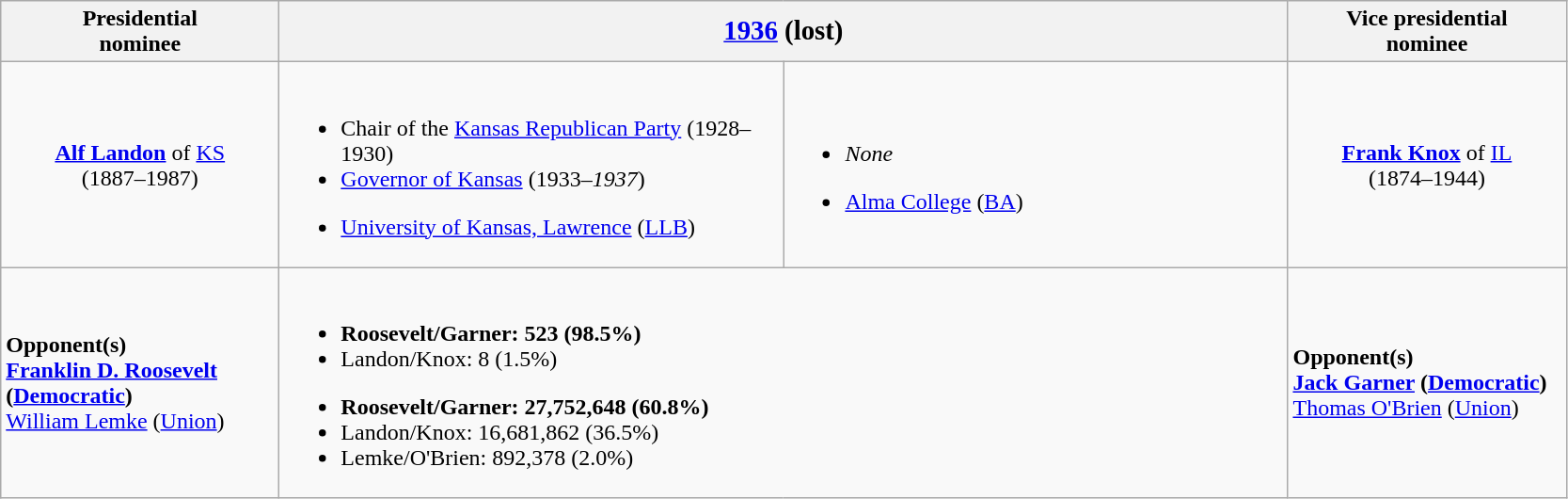<table class="wikitable">
<tr>
<th width=190>Presidential<br>nominee</th>
<th colspan=2><big><a href='#'>1936</a> (lost)</big></th>
<th width=190>Vice presidential<br>nominee</th>
</tr>
<tr>
<td style="text-align:center;"><strong><a href='#'>Alf Landon</a></strong> of <a href='#'>KS</a><br>(1887–1987)<br></td>
<td width=350><br><ul><li>Chair of the <a href='#'>Kansas Republican Party</a> (1928–1930)</li><li><a href='#'>Governor of Kansas</a> (1933–<em>1937</em>)</li></ul><ul><li><a href='#'>University of Kansas, Lawrence</a> (<a href='#'>LLB</a>)</li></ul></td>
<td width=350><br><ul><li><em>None</em></li></ul><ul><li><a href='#'>Alma College</a> (<a href='#'>BA</a>)</li></ul></td>
<td style="text-align:center;"><strong><a href='#'>Frank Knox</a></strong> of <a href='#'>IL</a><br>(1874–1944)<br></td>
</tr>
<tr>
<td><strong>Opponent(s)</strong><br><strong><a href='#'>Franklin D. Roosevelt</a> (<a href='#'>Democratic</a>)</strong><br><a href='#'>William Lemke</a> (<a href='#'>Union</a>)</td>
<td colspan=2><br><ul><li><strong>Roosevelt/Garner: 523 (98.5%)</strong></li><li>Landon/Knox: 8 (1.5%)</li></ul><ul><li><strong>Roosevelt/Garner: 27,752,648 (60.8%)</strong></li><li>Landon/Knox: 16,681,862 (36.5%)</li><li>Lemke/O'Brien: 892,378 (2.0%)</li></ul></td>
<td><strong>Opponent(s)</strong><br><strong><a href='#'>Jack Garner</a> (<a href='#'>Democratic</a>)</strong><br><a href='#'>Thomas O'Brien</a> (<a href='#'>Union</a>)</td>
</tr>
</table>
